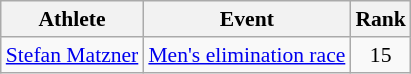<table class="wikitable" style="font-size:90%">
<tr>
<th>Athlete</th>
<th>Event</th>
<th>Rank</th>
</tr>
<tr align=center>
<td align=left><a href='#'>Stefan Matzner</a></td>
<td align=left><a href='#'>Men's elimination race</a></td>
<td>15</td>
</tr>
</table>
